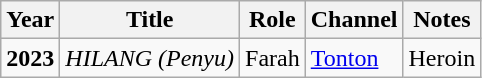<table class="wikitable">
<tr>
<th>Year</th>
<th>Title</th>
<th>Role</th>
<th>Channel</th>
<th>Notes</th>
</tr>
<tr>
<td><strong>2023</strong></td>
<td><em>HILANG (Penyu)</em></td>
<td>Farah</td>
<td><a href='#'>Tonton</a></td>
<td>Heroin</td>
</tr>
</table>
